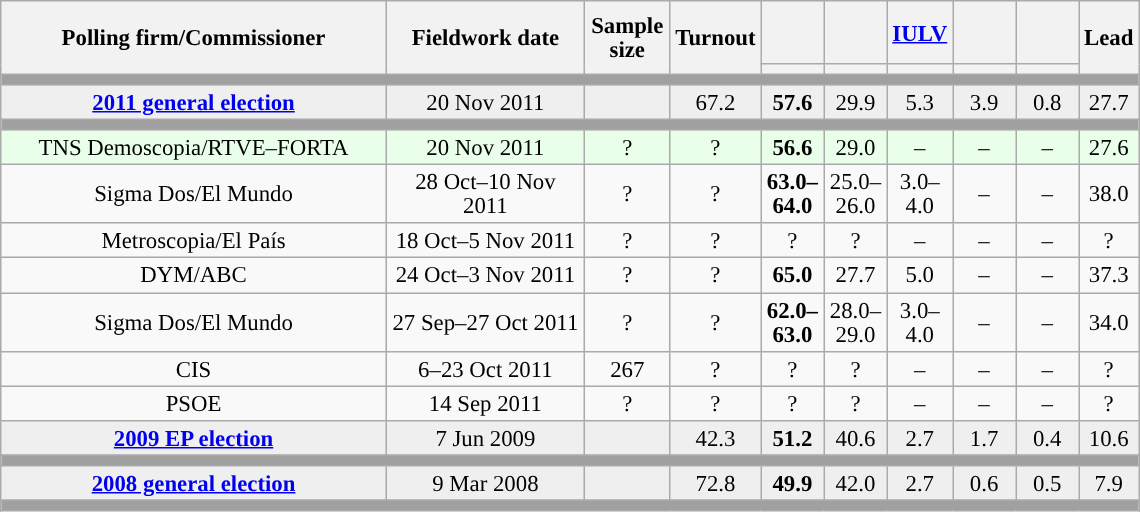<table class="wikitable collapsible collapsed" style="text-align:center; font-size:95%; line-height:16px;">
<tr style="height:42px;">
<th style="width:250px;" rowspan="2">Polling firm/Commissioner</th>
<th style="width:125px;" rowspan="2">Fieldwork date</th>
<th style="width:50px;" rowspan="2">Sample size</th>
<th style="width:45px;" rowspan="2">Turnout</th>
<th style="width:35px;"></th>
<th style="width:35px;"></th>
<th style="width:35px;"><a href='#'>IULV</a></th>
<th style="width:35px;"></th>
<th style="width:35px;"></th>
<th style="width:30px;" rowspan="2">Lead</th>
</tr>
<tr>
<th style="color:inherit;background:"></th>
<th style="color:inherit;background:"></th>
<th style="color:inherit;background:"></th>
<th style="color:inherit;background:"></th>
<th style="color:inherit;background:"></th>
</tr>
<tr>
<td colspan="10" style="background:#A0A0A0"></td>
</tr>
<tr style="background:#EFEFEF;">
<td><strong><a href='#'>2011 general election</a></strong></td>
<td>20 Nov 2011</td>
<td></td>
<td>67.2</td>
<td><strong>57.6</strong><br></td>
<td>29.9<br></td>
<td>5.3<br></td>
<td>3.9<br></td>
<td>0.8<br></td>
<td style="background:">27.7</td>
</tr>
<tr>
<td colspan="10" style="background:#A0A0A0"></td>
</tr>
<tr style="background:#EAFFEA;">
<td>TNS Demoscopia/RTVE–FORTA</td>
<td>20 Nov 2011</td>
<td>?</td>
<td>?</td>
<td><strong>56.6</strong><br></td>
<td>29.0<br></td>
<td>–</td>
<td>–</td>
<td>–</td>
<td style="background:">27.6</td>
</tr>
<tr>
<td>Sigma Dos/El Mundo</td>
<td>28 Oct–10 Nov 2011</td>
<td>?</td>
<td>?</td>
<td><strong>63.0–<br>64.0</strong><br></td>
<td>25.0–<br>26.0<br></td>
<td>3.0–<br>4.0<br></td>
<td>–</td>
<td>–</td>
<td style="background:">38.0</td>
</tr>
<tr>
<td>Metroscopia/El País</td>
<td>18 Oct–5 Nov 2011</td>
<td>?</td>
<td>?</td>
<td>?<br></td>
<td>?<br></td>
<td>–</td>
<td>–</td>
<td>–</td>
<td style="background:">?</td>
</tr>
<tr>
<td>DYM/ABC</td>
<td>24 Oct–3 Nov 2011</td>
<td>?</td>
<td>?</td>
<td><strong>65.0</strong><br></td>
<td>27.7<br></td>
<td>5.0<br></td>
<td>–</td>
<td>–</td>
<td style="background:">37.3</td>
</tr>
<tr>
<td>Sigma Dos/El Mundo</td>
<td>27 Sep–27 Oct 2011</td>
<td>?</td>
<td>?</td>
<td><strong>62.0–<br>63.0</strong><br></td>
<td>28.0–<br>29.0<br></td>
<td>3.0–<br>4.0<br></td>
<td>–</td>
<td>–</td>
<td style="background:">34.0</td>
</tr>
<tr>
<td>CIS</td>
<td>6–23 Oct 2011</td>
<td>267</td>
<td>?</td>
<td>?<br></td>
<td>?<br></td>
<td>–</td>
<td>–</td>
<td>–</td>
<td style="background:">?</td>
</tr>
<tr>
<td>PSOE</td>
<td>14 Sep 2011</td>
<td>?</td>
<td>?</td>
<td>?<br></td>
<td>?<br></td>
<td>–</td>
<td>–</td>
<td>–</td>
<td style="background:">?</td>
</tr>
<tr style="background:#EFEFEF;">
<td><strong><a href='#'>2009 EP election</a></strong></td>
<td>7 Jun 2009</td>
<td></td>
<td>42.3</td>
<td><strong>51.2</strong><br></td>
<td>40.6<br></td>
<td>2.7<br></td>
<td>1.7<br></td>
<td>0.4<br></td>
<td style="background:">10.6</td>
</tr>
<tr>
<td colspan="10" style="background:#A0A0A0"></td>
</tr>
<tr style="background:#EFEFEF;">
<td><strong><a href='#'>2008 general election</a></strong></td>
<td>9 Mar 2008</td>
<td></td>
<td>72.8</td>
<td><strong>49.9</strong><br></td>
<td>42.0<br></td>
<td>2.7<br></td>
<td>0.6<br></td>
<td>0.5<br></td>
<td style="background:">7.9</td>
</tr>
<tr>
<td colspan="10" style="background:#A0A0A0"></td>
</tr>
</table>
